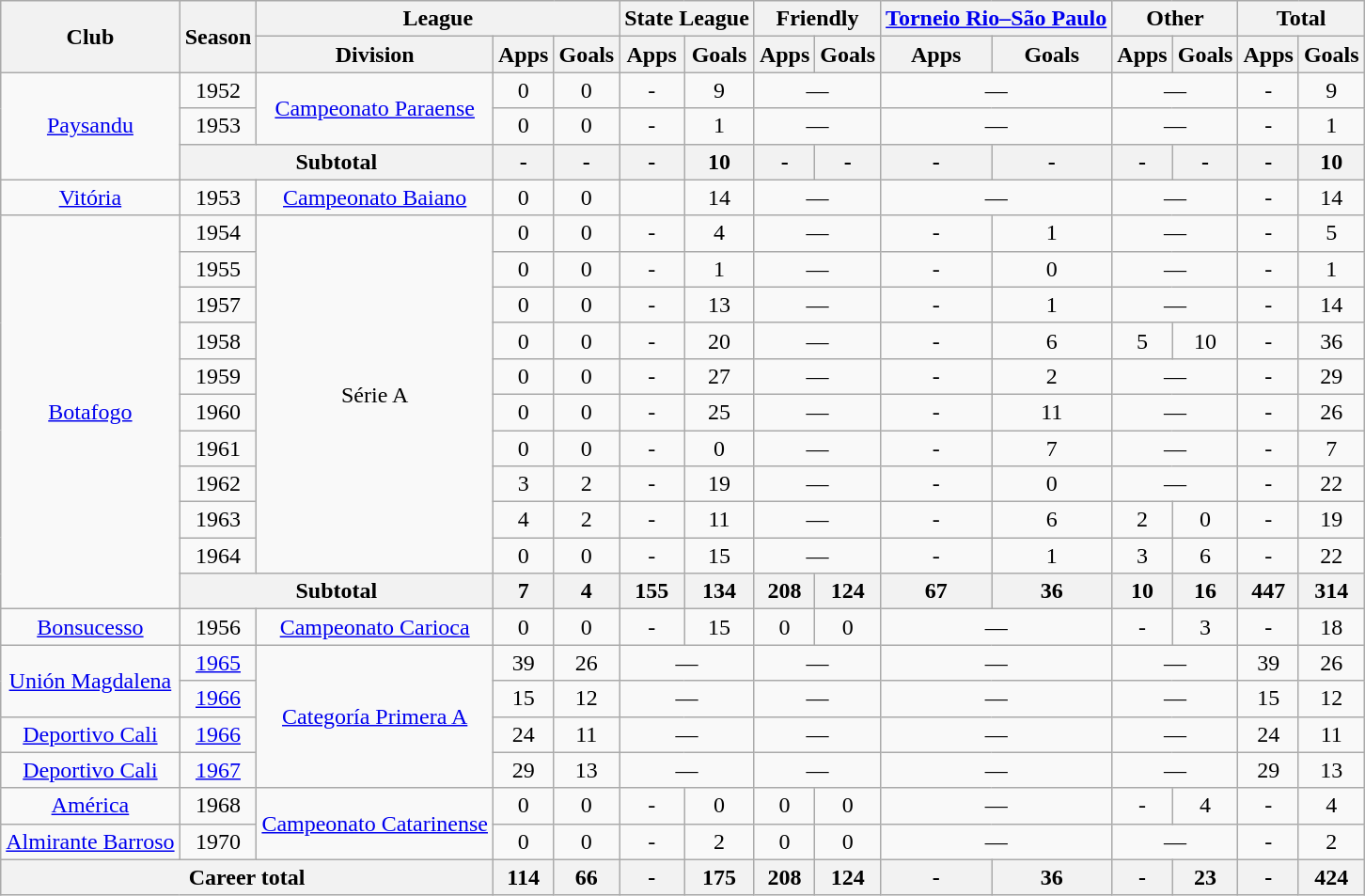<table class="wikitable" style="text-align: center;">
<tr>
<th rowspan="2">Club</th>
<th rowspan="2">Season</th>
<th colspan="3">League</th>
<th colspan="2">State League</th>
<th colspan="2">Friendly</th>
<th colspan="2"><a href='#'>Torneio Rio–São Paulo</a></th>
<th colspan="2">Other</th>
<th colspan="2">Total</th>
</tr>
<tr>
<th>Division</th>
<th>Apps</th>
<th>Goals</th>
<th>Apps</th>
<th>Goals</th>
<th>Apps</th>
<th>Goals</th>
<th>Apps</th>
<th>Goals</th>
<th>Apps</th>
<th>Goals</th>
<th>Apps</th>
<th>Goals</th>
</tr>
<tr>
<td rowspan="3" valign="center"><a href='#'>Paysandu</a></td>
<td 1952 in Brazilian football>1952</td>
<td rowspan="2"><a href='#'>Campeonato Paraense</a></td>
<td>0</td>
<td>0</td>
<td>-</td>
<td>9</td>
<td colspan="2">—</td>
<td colspan="2">—</td>
<td colspan="2">—</td>
<td>-</td>
<td>9</td>
</tr>
<tr>
<td 1953 in Brazilian football>1953</td>
<td>0</td>
<td>0</td>
<td>-</td>
<td>1</td>
<td colspan="2">—</td>
<td colspan="2">—</td>
<td colspan="2">—</td>
<td>-</td>
<td>1</td>
</tr>
<tr>
<th colspan="2">Subtotal</th>
<th>-</th>
<th>-</th>
<th>-</th>
<th>10</th>
<th>-</th>
<th>-</th>
<th>-</th>
<th>-</th>
<th>-</th>
<th>-</th>
<th>-</th>
<th>10</th>
</tr>
<tr>
<td valign="center"><a href='#'>Vitória</a></td>
<td 1953 in Brazilian football>1953</td>
<td><a href='#'>Campeonato Baiano</a></td>
<td>0</td>
<td>0</td>
<td></td>
<td>14</td>
<td colspan="2">—</td>
<td colspan="2">—</td>
<td colspan="2">—</td>
<td>-</td>
<td>14</td>
</tr>
<tr>
<td rowspan="11" valign="center"><a href='#'>Botafogo</a></td>
<td 1954 Botafogo de Futebol e Regatas season>1954</td>
<td rowspan="10">Série A</td>
<td>0</td>
<td>0</td>
<td>-</td>
<td>4</td>
<td colspan="2">—</td>
<td>-</td>
<td>1</td>
<td colspan="2">—</td>
<td>-</td>
<td>5</td>
</tr>
<tr>
<td 1955 Botafogo de Futebol e Regatas season>1955</td>
<td>0</td>
<td>0</td>
<td>-</td>
<td>1</td>
<td colspan="2">—</td>
<td>-</td>
<td>0</td>
<td colspan="2">—</td>
<td>-</td>
<td>1</td>
</tr>
<tr>
<td 1957 Botafogo de Futebol e Regatas season>1957</td>
<td>0</td>
<td>0</td>
<td>-</td>
<td>13</td>
<td colspan="2">—</td>
<td>-</td>
<td>1</td>
<td colspan="2">—</td>
<td>-</td>
<td>14</td>
</tr>
<tr>
<td 1958 Botafogo de Futebol e Regatas season>1958</td>
<td>0</td>
<td>0</td>
<td>-</td>
<td>20</td>
<td colspan="2">—</td>
<td>-</td>
<td>6</td>
<td>5</td>
<td>10</td>
<td>-</td>
<td>36</td>
</tr>
<tr>
<td 1959 Botafogo de Futebol e Regatas season>1959</td>
<td>0</td>
<td>0</td>
<td>-</td>
<td>27</td>
<td colspan="2">—</td>
<td>-</td>
<td>2</td>
<td colspan="2">—</td>
<td>-</td>
<td>29</td>
</tr>
<tr>
<td 1960 Botafogo de Futebol e Regatas season>1960</td>
<td>0</td>
<td>0</td>
<td>-</td>
<td>25</td>
<td colspan="2">—</td>
<td>-</td>
<td>11</td>
<td colspan="2">—</td>
<td>-</td>
<td>26</td>
</tr>
<tr>
<td 1961 Botafogo de Futebol e Regatas season>1961</td>
<td>0</td>
<td>0</td>
<td>-</td>
<td>0</td>
<td colspan="2">—</td>
<td>-</td>
<td>7</td>
<td colspan="2">—</td>
<td>-</td>
<td>7</td>
</tr>
<tr>
<td 1962 Botafogo de Futebol e Regatas season>1962</td>
<td>3</td>
<td>2</td>
<td>-</td>
<td>19</td>
<td colspan="2">—</td>
<td>-</td>
<td>0</td>
<td colspan="2">—</td>
<td>-</td>
<td>22</td>
</tr>
<tr>
<td 1963 Botafogo de Futebol e Regatas season>1963</td>
<td>4</td>
<td>2</td>
<td>-</td>
<td>11</td>
<td colspan="2">—</td>
<td>-</td>
<td>6</td>
<td>2</td>
<td>0</td>
<td>-</td>
<td>19</td>
</tr>
<tr>
<td 1964 Botafogo de Futebol e Regatas season>1964</td>
<td>0</td>
<td>0</td>
<td>-</td>
<td>15</td>
<td colspan="2">—</td>
<td>-</td>
<td>1</td>
<td>3</td>
<td>6</td>
<td>-</td>
<td>22</td>
</tr>
<tr>
<th colspan="2">Subtotal</th>
<th>7</th>
<th>4</th>
<th>155</th>
<th>134</th>
<th>208</th>
<th>124</th>
<th>67</th>
<th>36</th>
<th>10</th>
<th>16</th>
<th>447</th>
<th>314</th>
</tr>
<tr>
<td valign="center"><a href='#'>Bonsucesso</a></td>
<td 1956 in Brazilian football>1956</td>
<td><a href='#'>Campeonato Carioca</a></td>
<td>0</td>
<td>0</td>
<td>-</td>
<td>15</td>
<td>0</td>
<td>0</td>
<td colspan="2">—</td>
<td>-</td>
<td>3</td>
<td>-</td>
<td>18</td>
</tr>
<tr>
<td rowspan="2" valign="center"><a href='#'>Unión Magdalena</a></td>
<td><a href='#'>1965</a></td>
<td rowspan="4"><a href='#'>Categoría Primera A</a></td>
<td>39</td>
<td>26</td>
<td colspan="2">—</td>
<td colspan="2">—</td>
<td colspan="2">—</td>
<td colspan="2">—</td>
<td>39</td>
<td>26</td>
</tr>
<tr>
<td><a href='#'>1966</a></td>
<td>15</td>
<td>12</td>
<td colspan="2">—</td>
<td colspan="2">—</td>
<td colspan="2">—</td>
<td colspan="2">—</td>
<td>15</td>
<td>12</td>
</tr>
<tr>
<td valign="center"><a href='#'>Deportivo Cali</a></td>
<td><a href='#'>1966</a></td>
<td>24</td>
<td>11</td>
<td colspan="2">—</td>
<td colspan="2">—</td>
<td colspan="2">—</td>
<td colspan="2">—</td>
<td>24</td>
<td>11</td>
</tr>
<tr>
<td valign="center"><a href='#'>Deportivo Cali</a></td>
<td><a href='#'>1967</a></td>
<td>29</td>
<td>13</td>
<td colspan="2">—</td>
<td colspan="2">—</td>
<td colspan="2">—</td>
<td colspan="2">—</td>
<td>29</td>
<td>13</td>
</tr>
<tr>
<td valign="center"><a href='#'>América</a></td>
<td 1968 in Brazilian football>1968</td>
<td rowspan="2"><a href='#'>Campeonato Catarinense</a></td>
<td>0</td>
<td>0</td>
<td>-</td>
<td>0</td>
<td>0</td>
<td>0</td>
<td colspan="2">—</td>
<td>-</td>
<td>4</td>
<td>-</td>
<td>4</td>
</tr>
<tr>
<td valign="center"><a href='#'>Almirante Barroso</a></td>
<td 1970 in Brazilian football>1970</td>
<td>0</td>
<td>0</td>
<td>-</td>
<td>2</td>
<td>0</td>
<td>0</td>
<td colspan="2">—</td>
<td colspan="2">—</td>
<td>-</td>
<td>2</td>
</tr>
<tr>
<th colspan="3"><strong>Career total</strong></th>
<th>114</th>
<th>66</th>
<th>-</th>
<th>175</th>
<th>208</th>
<th>124</th>
<th>-</th>
<th>36</th>
<th>-</th>
<th>23</th>
<th>-</th>
<th>424</th>
</tr>
</table>
